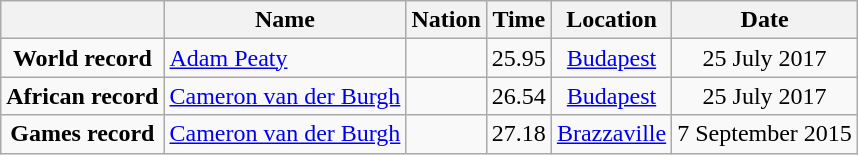<table class=wikitable style=text-align:center>
<tr>
<th></th>
<th>Name</th>
<th>Nation</th>
<th>Time</th>
<th>Location</th>
<th>Date</th>
</tr>
<tr>
<td><strong>World record</strong></td>
<td align=left><a href='#'>Adam Peaty</a></td>
<td align=left></td>
<td align=left>25.95</td>
<td><a href='#'>Budapest</a></td>
<td>25 July 2017</td>
</tr>
<tr>
<td><strong>African record</strong></td>
<td align=left><a href='#'>Cameron van der Burgh</a></td>
<td align=left></td>
<td align=left>26.54</td>
<td><a href='#'>Budapest</a></td>
<td>25 July 2017</td>
</tr>
<tr>
<td><strong>Games record</strong></td>
<td align=left><a href='#'>Cameron van der Burgh</a></td>
<td align=left></td>
<td align=left>27.18</td>
<td><a href='#'>Brazzaville</a></td>
<td>7 September 2015</td>
</tr>
</table>
